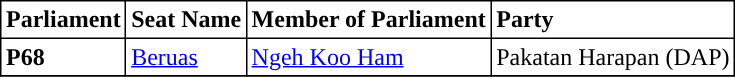<table class="toccolours sortable" border="1" cellpadding="3" style="border-collapse:collapse; text-align: left;">
<tr>
<th align="center">Parliament</th>
<th>Seat Name</th>
<th>Member of Parliament</th>
<th>Party</th>
</tr>
<tr>
<th align="left">P68</th>
<td><a href='#'>Beruas</a></td>
<td><a href='#'>Ngeh Koo Ham</a></td>
<td>Pakatan Harapan (DAP)</td>
</tr>
<tr>
</tr>
</table>
